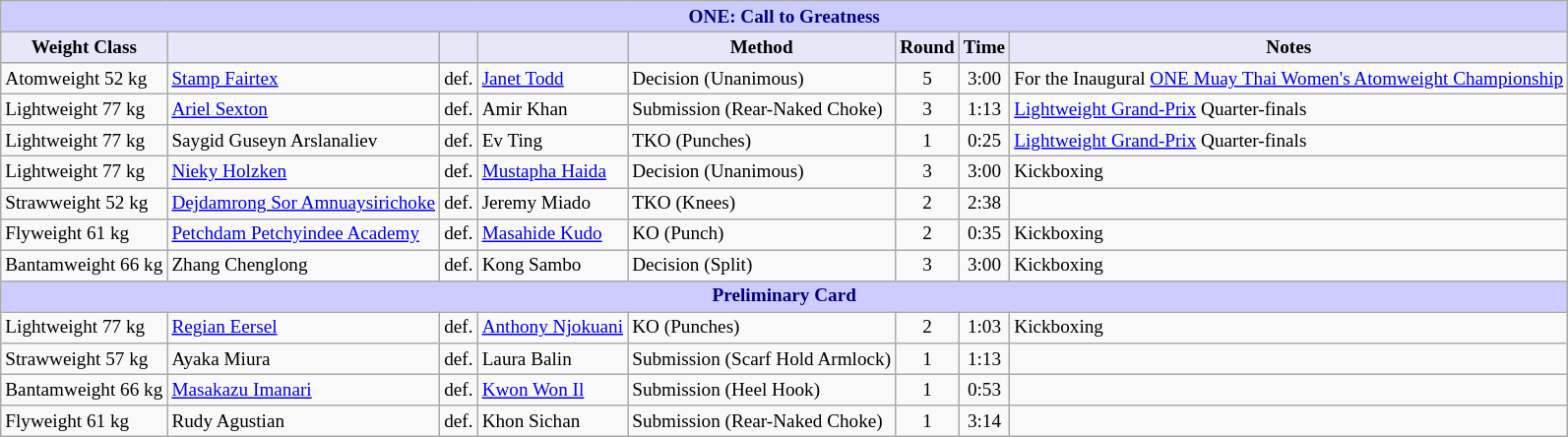<table class="wikitable" style="font-size: 80%;">
<tr>
<th colspan="8" style="background-color: #ccf; color: #000080; text-align: center;"><strong>ONE: Call to Greatness </strong></th>
</tr>
<tr>
<th colspan="1" style="background-color: #E6E8FA; color: #000000; text-align: center;">Weight Class</th>
<th colspan="1" style="background-color: #E6E8FA; color: #000000; text-align: center;"></th>
<th colspan="1" style="background-color: #E6E8FA; color: #000000; text-align: center;"></th>
<th colspan="1" style="background-color: #E6E8FA; color: #000000; text-align: center;"></th>
<th colspan="1" style="background-color: #E6E8FA; color: #000000; text-align: center;">Method</th>
<th colspan="1" style="background-color: #E6E8FA; color: #000000; text-align: center;">Round</th>
<th colspan="1" style="background-color: #E6E8FA; color: #000000; text-align: center;">Time</th>
<th colspan="1" style="background-color: #E6E8FA; color: #000000; text-align: center;">Notes</th>
</tr>
<tr>
<td>Atomweight 52 kg</td>
<td> <a href='#'>Stamp Fairtex</a></td>
<td>def.</td>
<td> <a href='#'>Janet Todd</a></td>
<td>Decision (Unanimous)</td>
<td align=center>5</td>
<td align=center>3:00</td>
<td>For the Inaugural <a href='#'>ONE Muay Thai Women's Atomweight Championship</a></td>
</tr>
<tr>
<td>Lightweight 77 kg</td>
<td> <a href='#'>Ariel Sexton</a></td>
<td>def.</td>
<td> Amir Khan</td>
<td>Submission (Rear-Naked Choke)</td>
<td align=center>3</td>
<td align=center>1:13</td>
<td><a href='#'>Lightweight Grand-Prix</a> Quarter-finals</td>
</tr>
<tr>
<td>Lightweight 77 kg</td>
<td> Saygid Guseyn Arslanaliev</td>
<td>def.</td>
<td> Ev Ting</td>
<td>TKO (Punches)</td>
<td align=center>1</td>
<td align=center>0:25</td>
<td><a href='#'>Lightweight Grand-Prix</a> Quarter-finals</td>
</tr>
<tr>
<td>Lightweight 77 kg</td>
<td> <a href='#'>Nieky Holzken</a></td>
<td>def.</td>
<td> <a href='#'>Mustapha Haida</a></td>
<td>Decision (Unanimous)</td>
<td align=center>3</td>
<td align=center>3:00</td>
<td>Kickboxing</td>
</tr>
<tr>
<td>Strawweight 52 kg</td>
<td> <a href='#'>Dejdamrong Sor Amnuaysirichoke</a></td>
<td>def.</td>
<td> Jeremy Miado</td>
<td>TKO (Knees)</td>
<td align=center>2</td>
<td align=center>2:38</td>
<td></td>
</tr>
<tr>
<td>Flyweight 61 kg</td>
<td> <a href='#'>Petchdam Petchyindee Academy</a></td>
<td>def.</td>
<td> <a href='#'>Masahide Kudo</a></td>
<td>KO (Punch)</td>
<td align=center>2</td>
<td align=center>0:35</td>
<td>Kickboxing</td>
</tr>
<tr>
<td>Bantamweight 66 kg</td>
<td> Zhang Chenglong</td>
<td>def.</td>
<td> Kong Sambo</td>
<td>Decision (Split)</td>
<td align=center>3</td>
<td align=center>3:00</td>
<td>Kickboxing</td>
</tr>
<tr>
<th colspan="8" style="background-color: #ccf; color: #000080; text-align: center;"><strong>Preliminary Card</strong></th>
</tr>
<tr>
<td>Lightweight 77 kg</td>
<td> <a href='#'>Regian Eersel</a></td>
<td>def.</td>
<td> <a href='#'>Anthony Njokuani</a></td>
<td>KO (Punches)</td>
<td align=center>2</td>
<td align=center>1:03</td>
<td>Kickboxing</td>
</tr>
<tr>
<td>Strawweight 57 kg</td>
<td> Ayaka Miura</td>
<td>def.</td>
<td> Laura Balin</td>
<td>Submission (Scarf Hold Armlock)</td>
<td align=center>1</td>
<td align=center>1:13</td>
<td></td>
</tr>
<tr>
<td>Bantamweight 66 kg</td>
<td> <a href='#'>Masakazu Imanari</a></td>
<td>def.</td>
<td> <a href='#'>Kwon Won Il</a></td>
<td>Submission (Heel Hook)</td>
<td align=center>1</td>
<td align=center>0:53</td>
<td></td>
</tr>
<tr>
<td>Flyweight 61 kg</td>
<td> Rudy Agustian</td>
<td>def.</td>
<td> Khon Sichan</td>
<td>Submission (Rear-Naked Choke)</td>
<td align=center>1</td>
<td align=center>3:14</td>
<td></td>
</tr>
</table>
